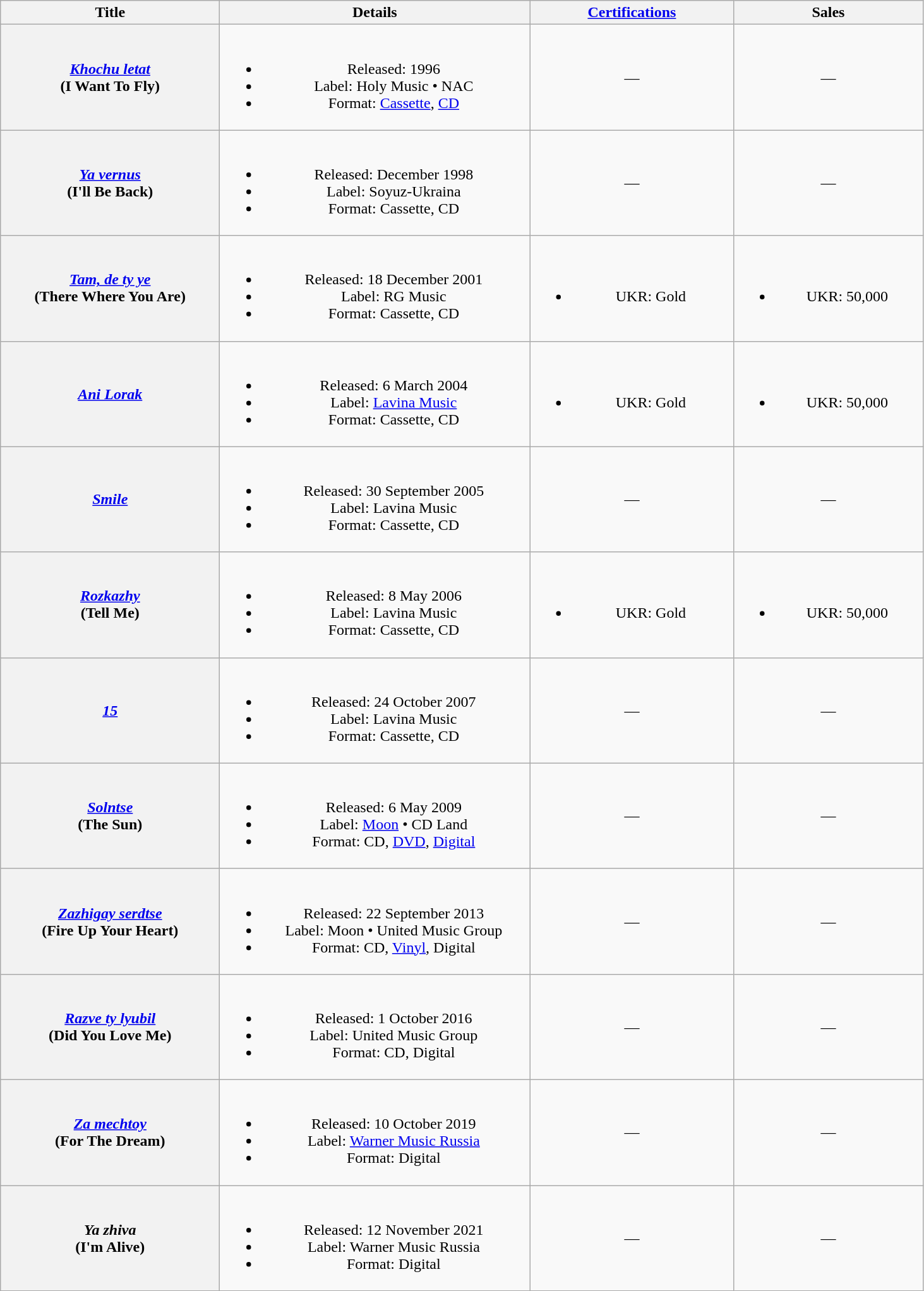<table class="wikitable plainrowheaders" style="text-align:center;">
<tr>
<th scope="col" style="width:14em;">Title</th>
<th scope="col" style="width:20em;">Details</th>
<th scope="col" style="width:13em;"><a href='#'>Certifications</a></th>
<th scope="col" style="width:12em;">Sales</th>
</tr>
<tr>
<th scope="row"><em><a href='#'>Khochu letat</a></em><br>(I Want To Fly)</th>
<td><br><ul><li>Released: 1996</li><li>Label: Holy Music • NAC</li><li>Format: <a href='#'>Cassette</a>, <a href='#'>CD</a></li></ul></td>
<td>—</td>
<td>—</td>
</tr>
<tr>
<th scope="row"><em><a href='#'>Ya vernus</a></em><br>(I'll Be Back)</th>
<td><br><ul><li>Released: December 1998</li><li>Label: Soyuz-Ukraina</li><li>Format: Cassette, CD</li></ul></td>
<td>—</td>
<td>—</td>
</tr>
<tr>
<th scope="row"><em><a href='#'>Tam, de ty ye</a></em><br>(There Where You Are)</th>
<td><br><ul><li>Released: 18 December 2001</li><li>Label: RG Music</li><li>Format: Cassette, CD</li></ul></td>
<td><br><ul><li>UKR: Gold</li></ul></td>
<td><br><ul><li>UKR: 50,000</li></ul></td>
</tr>
<tr>
<th scope="row"><em><a href='#'>Ani Lorak</a></em></th>
<td><br><ul><li>Released: 6 March 2004</li><li>Label: <a href='#'>Lavina Music</a></li><li>Format: Cassette, CD</li></ul></td>
<td><br><ul><li>UKR: Gold</li></ul></td>
<td><br><ul><li>UKR: 50,000</li></ul></td>
</tr>
<tr>
<th scope="row"><em><a href='#'>Smile</a></em></th>
<td><br><ul><li>Released: 30 September 2005</li><li>Label: Lavina Music</li><li>Format: Cassette, CD</li></ul></td>
<td>—</td>
<td>—</td>
</tr>
<tr>
<th scope="row"><em><a href='#'>Rozkazhy</a></em><br>(Tell Me)</th>
<td><br><ul><li>Released: 8 May 2006</li><li>Label: Lavina Music</li><li>Format: Cassette, CD</li></ul></td>
<td><br><ul><li>UKR: Gold</li></ul></td>
<td><br><ul><li>UKR: 50,000</li></ul></td>
</tr>
<tr>
<th scope="row"><em><a href='#'>15</a></em></th>
<td><br><ul><li>Released: 24 October 2007</li><li>Label: Lavina Music</li><li>Format: Cassette, CD</li></ul></td>
<td>—</td>
<td>—</td>
</tr>
<tr>
<th scope="row"><em><a href='#'>Solntse</a></em><br>(The Sun)</th>
<td><br><ul><li>Released: 6 May 2009</li><li>Label: <a href='#'>Moon</a> • CD Land</li><li>Format: CD, <a href='#'>DVD</a>, <a href='#'>Digital</a></li></ul></td>
<td>—</td>
<td>—</td>
</tr>
<tr>
<th scope="row"><em><a href='#'>Zazhigay serdtse</a></em><br>(Fire Up Your Heart)</th>
<td><br><ul><li>Released: 22 September 2013</li><li>Label: Moon • United Music Group</li><li>Format: CD, <a href='#'>Vinyl</a>, Digital</li></ul></td>
<td>—</td>
<td>—</td>
</tr>
<tr>
<th scope="row"><em><a href='#'>Razve ty lyubil</a></em><br>(Did You Love Me)</th>
<td><br><ul><li>Released: 1 October 2016</li><li>Label: United Music Group</li><li>Format: CD, Digital</li></ul></td>
<td>—</td>
<td>—</td>
</tr>
<tr>
<th scope="row"><em><a href='#'>Za mechtoy</a></em><br>(For The Dream)</th>
<td><br><ul><li>Released: 10 October 2019</li><li>Label: <a href='#'>Warner Music Russia</a></li><li>Format: Digital</li></ul></td>
<td>—</td>
<td>—</td>
</tr>
<tr>
<th scope="row"><em>Ya zhiva</em><br>(I'm Alive)</th>
<td><br><ul><li>Released: 12 November 2021</li><li>Label: Warner Music Russia</li><li>Format: Digital</li></ul></td>
<td>—</td>
<td>—</td>
</tr>
</table>
